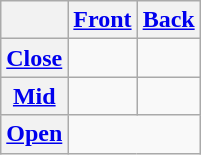<table class="wikitable" style="text-align:center">
<tr>
<th></th>
<th><a href='#'>Front</a></th>
<th><a href='#'>Back</a></th>
</tr>
<tr>
<th><a href='#'>Close</a></th>
<td></td>
<td></td>
</tr>
<tr>
<th><a href='#'>Mid</a></th>
<td></td>
<td></td>
</tr>
<tr>
<th><a href='#'>Open</a></th>
<td colspan="2"></td>
</tr>
</table>
